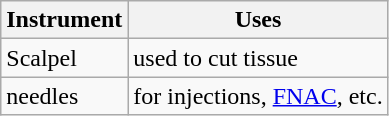<table class="wikitable">
<tr>
<th>Instrument</th>
<th>Uses</th>
</tr>
<tr>
<td>Scalpel</td>
<td>used to cut tissue</td>
</tr>
<tr>
<td>needles</td>
<td>for injections, <a href='#'>FNAC</a>, etc.</td>
</tr>
</table>
